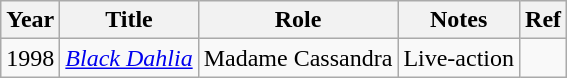<table class="wikitable">
<tr>
<th>Year</th>
<th>Title</th>
<th>Role</th>
<th>Notes</th>
<th>Ref</th>
</tr>
<tr>
<td>1998</td>
<td><em><a href='#'>Black Dahlia</a></em></td>
<td>Madame Cassandra</td>
<td>Live-action</td>
<td></td>
</tr>
</table>
